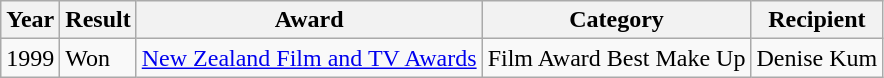<table class="wikitable">
<tr>
<th>Year</th>
<th>Result</th>
<th>Award</th>
<th>Category</th>
<th>Recipient</th>
</tr>
<tr>
<td>1999</td>
<td>Won</td>
<td><a href='#'>New Zealand Film and TV Awards</a></td>
<td>Film Award Best Make Up</td>
<td>Denise Kum</td>
</tr>
</table>
